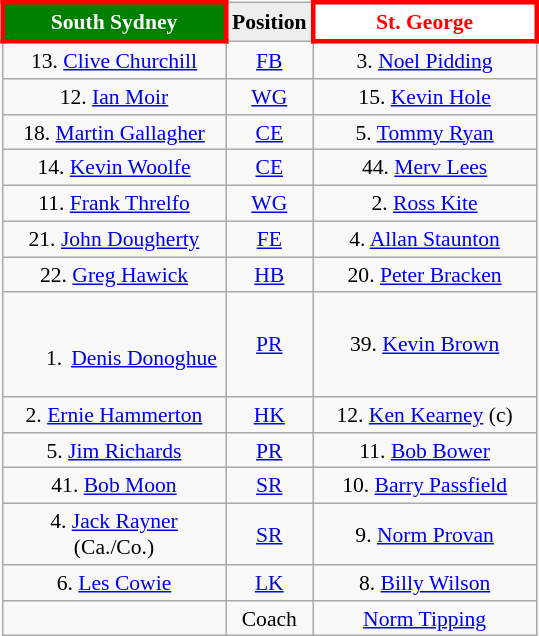<table class="wikitable" style="float:right; font-size:90%; margin-left:1em;">
<tr style="background:#f03;">
<th style="width:140px; border:3px solid red; background: green; color: white">South Sydney</th>
<th style="width:40px; text-align:center; background:#eee; color:black;">Position</th>
<th style="width:140px; border:3px solid red; background: white; color: red">St. George</th>
</tr>
<tr align=center>
<td>13. <a href='#'>Clive Churchill</a></td>
<td><a href='#'>FB</a></td>
<td>3. <a href='#'>Noel Pidding</a></td>
</tr>
<tr align=center>
<td>12. <a href='#'>Ian Moir</a></td>
<td><a href='#'>WG</a></td>
<td>15. <a href='#'>Kevin Hole</a></td>
</tr>
<tr align=center>
<td>18. <a href='#'>Martin Gallagher</a></td>
<td><a href='#'>CE</a></td>
<td>5. <a href='#'>Tommy Ryan</a></td>
</tr>
<tr align=center>
<td>14. <a href='#'>Kevin Woolfe</a></td>
<td><a href='#'>CE</a></td>
<td>44. <a href='#'>Merv Lees</a></td>
</tr>
<tr align=center>
<td>11. <a href='#'>Frank Threlfo</a></td>
<td><a href='#'>WG</a></td>
<td>2. <a href='#'>Ross Kite</a></td>
</tr>
<tr align=center>
<td>21. <a href='#'>John Dougherty</a></td>
<td><a href='#'>FE</a></td>
<td>4. <a href='#'>Allan Staunton</a></td>
</tr>
<tr align=center>
<td>22. <a href='#'>Greg Hawick</a></td>
<td><a href='#'>HB</a></td>
<td>20. <a href='#'>Peter Bracken</a></td>
</tr>
<tr align=center>
<td><br><ol><li><a href='#'>Denis Donoghue</a></li></ol></td>
<td><a href='#'>PR</a></td>
<td>39. <a href='#'>Kevin Brown</a></td>
</tr>
<tr align=center>
<td>2. <a href='#'>Ernie Hammerton</a></td>
<td><a href='#'>HK</a></td>
<td>12. <a href='#'>Ken Kearney</a> (c)</td>
</tr>
<tr align=center>
<td>5. <a href='#'>Jim Richards</a></td>
<td><a href='#'>PR</a></td>
<td>11. <a href='#'>Bob Bower</a></td>
</tr>
<tr align=center>
<td>41. <a href='#'>Bob Moon</a></td>
<td><a href='#'>SR</a></td>
<td>10. <a href='#'>Barry Passfield</a></td>
</tr>
<tr align=center>
<td>4. <a href='#'>Jack Rayner</a> (Ca./Co.)</td>
<td><a href='#'>SR</a></td>
<td>9. <a href='#'>Norm Provan</a></td>
</tr>
<tr align=center>
<td>6. <a href='#'>Les Cowie</a></td>
<td><a href='#'>LK</a></td>
<td>8. <a href='#'>Billy Wilson</a></td>
</tr>
<tr align=center>
<td></td>
<td>Coach</td>
<td><a href='#'>Norm Tipping</a></td>
</tr>
</table>
